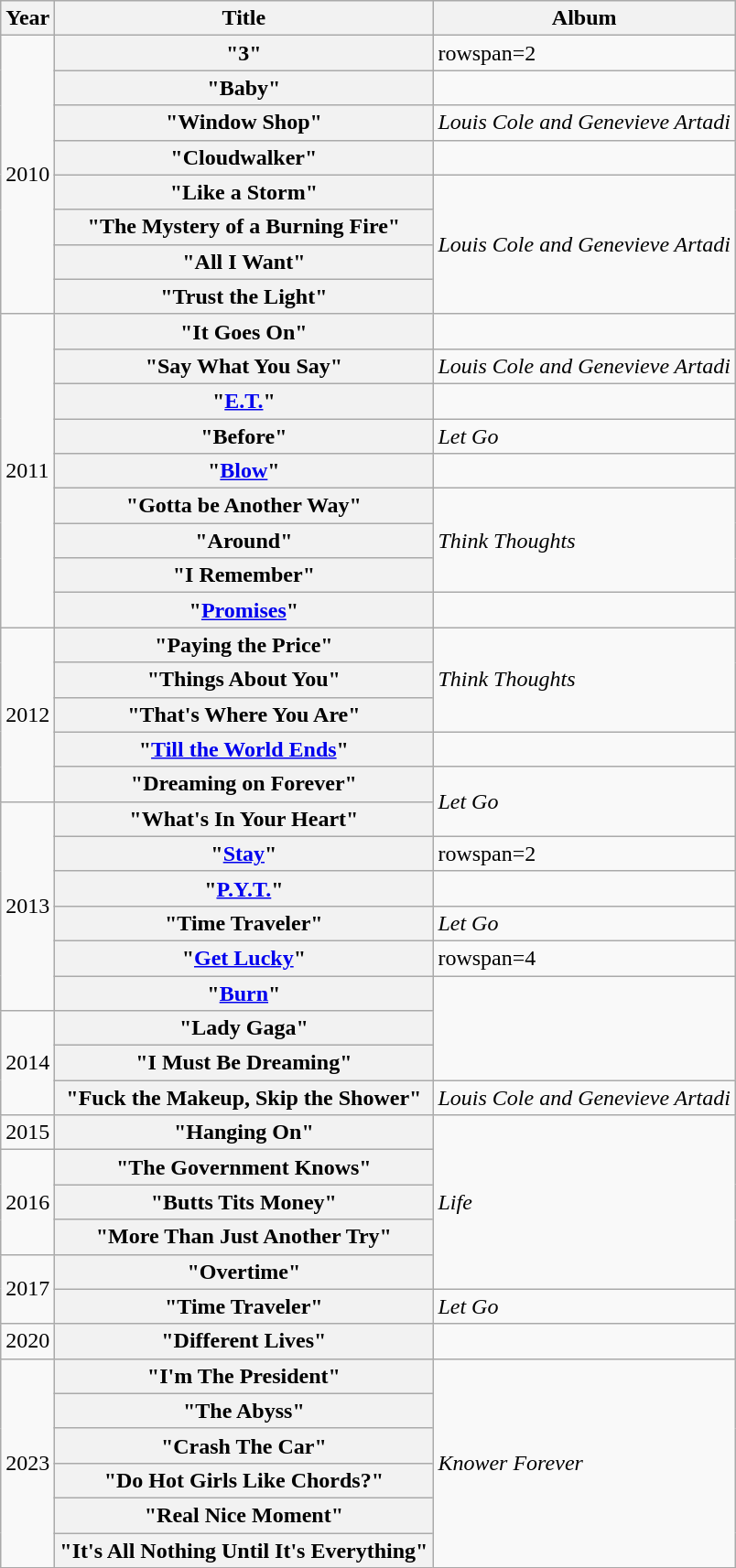<table class="wikitable sortable plainrowheaders">
<tr>
<th>Year</th>
<th>Title</th>
<th>Album</th>
</tr>
<tr>
<td rowspan="8">2010</td>
<th scope="row">"3"</th>
<td>rowspan=2 </td>
</tr>
<tr>
<th scope="row">"Baby"</th>
</tr>
<tr>
<th scope="row">"Window Shop"</th>
<td><em>Louis Cole and Genevieve Artadi</em></td>
</tr>
<tr>
<th scope="row">"Cloudwalker"</th>
<td></td>
</tr>
<tr>
<th scope="row">"Like a Storm"</th>
<td rowspan=4><em>Louis Cole and Genevieve Artadi</em></td>
</tr>
<tr>
<th scope="row">"The Mystery of a Burning Fire"<br> </th>
</tr>
<tr>
<th scope="row">"All I Want"</th>
</tr>
<tr>
<th scope="row">"Trust the Light"</th>
</tr>
<tr>
<td rowspan="9">2011</td>
<th scope="row">"It Goes On"<br> </th>
<td></td>
</tr>
<tr>
<th scope="row">"Say What You Say"</th>
<td><em>Louis Cole and Genevieve Artadi</em></td>
</tr>
<tr>
<th scope="row">"<a href='#'>E.T.</a>"</th>
<td></td>
</tr>
<tr>
<th scope="row">"Before"</th>
<td><em>Let Go</em></td>
</tr>
<tr>
<th scope="row">"<a href='#'>Blow</a>"</th>
<td></td>
</tr>
<tr>
<th scope="row">"Gotta be Another Way"</th>
<td rowspan=3><em>Think Thoughts</em></td>
</tr>
<tr>
<th scope="row">"Around"</th>
</tr>
<tr>
<th scope="row">"I Remember"</th>
</tr>
<tr>
<th scope="row">"<a href='#'>Promises</a>"</th>
<td></td>
</tr>
<tr>
<td rowspan="5">2012</td>
<th scope="row">"Paying the Price"<br> </th>
<td rowspan=3><em>Think Thoughts</em></td>
</tr>
<tr>
<th scope="row">"Things About You"</th>
</tr>
<tr>
<th scope="row">"That's Where You Are"</th>
</tr>
<tr>
<th scope="row">"<a href='#'>Till the World Ends</a>"</th>
<td></td>
</tr>
<tr>
<th scope="row">"Dreaming on Forever"</th>
<td rowspan=2><em>Let Go</em></td>
</tr>
<tr>
<td rowspan="6">2013</td>
<th scope="row">"What's In Your Heart"</th>
</tr>
<tr>
<th scope="row">"<a href='#'>Stay</a>"</th>
<td>rowspan=2 </td>
</tr>
<tr>
<th scope="row">"<a href='#'>P.Y.T.</a>"</th>
</tr>
<tr>
<th scope="row">"Time Traveler"</th>
<td><em>Let Go</em></td>
</tr>
<tr>
<th scope="row">"<a href='#'>Get Lucky</a>"</th>
<td>rowspan=4 </td>
</tr>
<tr>
<th scope="row">"<a href='#'>Burn</a>"</th>
</tr>
<tr>
<td rowspan="3">2014</td>
<th scope="row">"Lady Gaga"</th>
</tr>
<tr>
<th scope="row">"I Must Be Dreaming"</th>
</tr>
<tr>
<th scope="row">"Fuck the Makeup, Skip the Shower"</th>
<td><em>Louis Cole and Genevieve Artadi</em></td>
</tr>
<tr>
<td>2015</td>
<th scope="row">"Hanging On"</th>
<td rowspan=5><em>Life</em></td>
</tr>
<tr>
<td rowspan="3">2016</td>
<th scope="row">"The Government Knows"</th>
</tr>
<tr>
<th scope="row">"Butts Tits Money"</th>
</tr>
<tr>
<th scope="row">"More Than Just Another Try"</th>
</tr>
<tr>
<td rowspan="2">2017</td>
<th scope="row">"Overtime"</th>
</tr>
<tr>
<th scope="row">"Time Traveler"</th>
<td><em>Let Go</em></td>
</tr>
<tr>
<td>2020</td>
<th scope="row">"Different Lives"</th>
<td></td>
</tr>
<tr>
<td rowspan="6">2023</td>
<th scope="row">"I'm The President"</th>
<td rowspan="6"><em>Knower Forever</em></td>
</tr>
<tr>
<th scope="row">"The Abyss"</th>
</tr>
<tr>
<th scope="row">"Crash The Car"</th>
</tr>
<tr>
<th scope="row">"Do Hot Girls Like Chords?"</th>
</tr>
<tr>
<th scope="row">"Real Nice Moment"</th>
</tr>
<tr>
<th scope="row">"It's All Nothing Until It's Everything"</th>
</tr>
</table>
